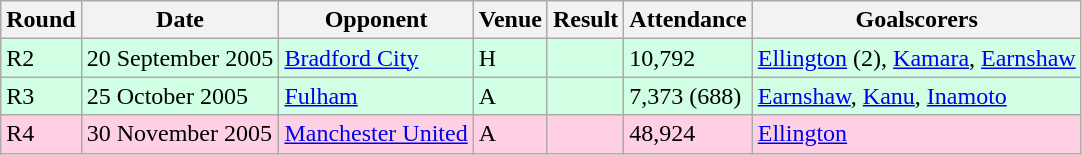<table class="wikitable">
<tr>
<th>Round</th>
<th>Date</th>
<th>Opponent</th>
<th>Venue</th>
<th>Result</th>
<th>Attendance</th>
<th>Goalscorers</th>
</tr>
<tr style="background:#d0ffe3;">
<td>R2</td>
<td>20 September 2005</td>
<td><a href='#'>Bradford City</a></td>
<td>H</td>
<td></td>
<td>10,792</td>
<td><a href='#'>Ellington</a> (2), <a href='#'>Kamara</a>, <a href='#'>Earnshaw</a></td>
</tr>
<tr style="background:#d0ffe3;">
<td>R3</td>
<td>25 October 2005</td>
<td><a href='#'>Fulham</a></td>
<td>A</td>
<td> </td>
<td>7,373 (688)</td>
<td><a href='#'>Earnshaw</a>, <a href='#'>Kanu</a>, <a href='#'>Inamoto</a></td>
</tr>
<tr style="background:#ffd0e3;">
<td>R4</td>
<td>30 November 2005</td>
<td><a href='#'>Manchester United</a></td>
<td>A</td>
<td></td>
<td>48,924</td>
<td><a href='#'>Ellington</a></td>
</tr>
</table>
